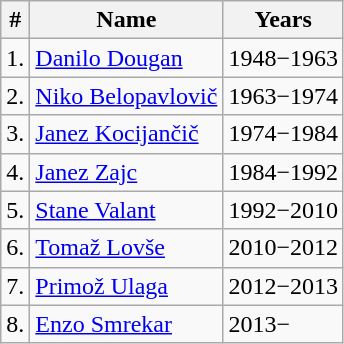<table class="wikitable">
<tr>
<th>#</th>
<th>Name</th>
<th>Years</th>
</tr>
<tr>
<td>1.</td>
<td><a href='#'>Danilo Dougan</a></td>
<td>1948−1963</td>
</tr>
<tr>
<td>2.</td>
<td><a href='#'>Niko Belopavlovič</a></td>
<td>1963−1974</td>
</tr>
<tr>
<td>3.</td>
<td><a href='#'>Janez Kocijančič</a></td>
<td>1974−1984</td>
</tr>
<tr>
<td>4.</td>
<td><a href='#'>Janez Zajc</a></td>
<td>1984−1992</td>
</tr>
<tr>
<td>5.</td>
<td><a href='#'>Stane Valant</a></td>
<td>1992−2010</td>
</tr>
<tr>
<td>6.</td>
<td><a href='#'>Tomaž Lovše</a></td>
<td>2010−2012</td>
</tr>
<tr>
<td>7.</td>
<td><a href='#'>Primož Ulaga</a></td>
<td>2012−2013</td>
</tr>
<tr>
<td>8.</td>
<td><a href='#'>Enzo Smrekar</a></td>
<td>2013−</td>
</tr>
</table>
